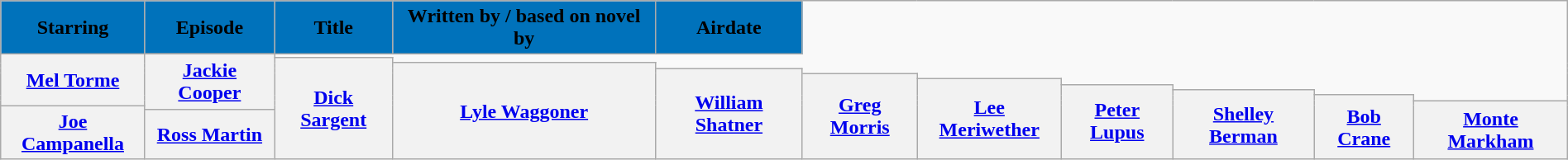<table class="wikitable plainrowheaders" style="width:100%; margin:auto;">
<tr>
<th scope="col" style="background:#0072BB"><span>Starring</span></th>
<th scope="col" style="background:#0072BB"><span>Episode</span></th>
<th scope="col" style="background:#0072BB"><span>Title</span></th>
<th scope="col" style="background:#0072BB"><span>Written by / based on novel by</span></th>
<th scope="col" style="background:#0072BB"><span>Airdate</span></th>
</tr>
<tr>
<th rowspan="11"><a href='#'>Mel Torme</a><br>



</th>
</tr>
<tr>
<th rowspan="11"><a href='#'>Jackie Cooper</a><br>



</th>
</tr>
<tr>
<th rowspan="11"><a href='#'>Dick Sargent</a><br>



</th>
</tr>
<tr>
<th rowspan="11"><a href='#'>Lyle Waggoner</a><br>



</th>
</tr>
<tr>
<th rowspan="11"><a href='#'>William Shatner</a><br>



</th>
</tr>
<tr>
<th rowspan="11"><a href='#'>Greg Morris</a><br>



</th>
</tr>
<tr>
<th rowspan="11"><a href='#'>Lee Meriwether</a><br>



</th>
</tr>
<tr>
<th rowspan="11"><a href='#'>Peter Lupus</a><br>



</th>
</tr>
<tr>
<th rowspan="11"><a href='#'>Shelley Berman</a><br>



</th>
</tr>
<tr>
<th rowspan="11"><a href='#'>Bob Crane</a><br>



</th>
</tr>
<tr>
<th rowspan="11"><a href='#'>Monte Markham</a><br>



</th>
</tr>
<tr>
<th rowspan="11"><a href='#'>Joe Campanella</a><br>



</th>
</tr>
<tr>
<th rowspan="11"><a href='#'>Ross Martin</a><br>



</th>
</tr>
</table>
